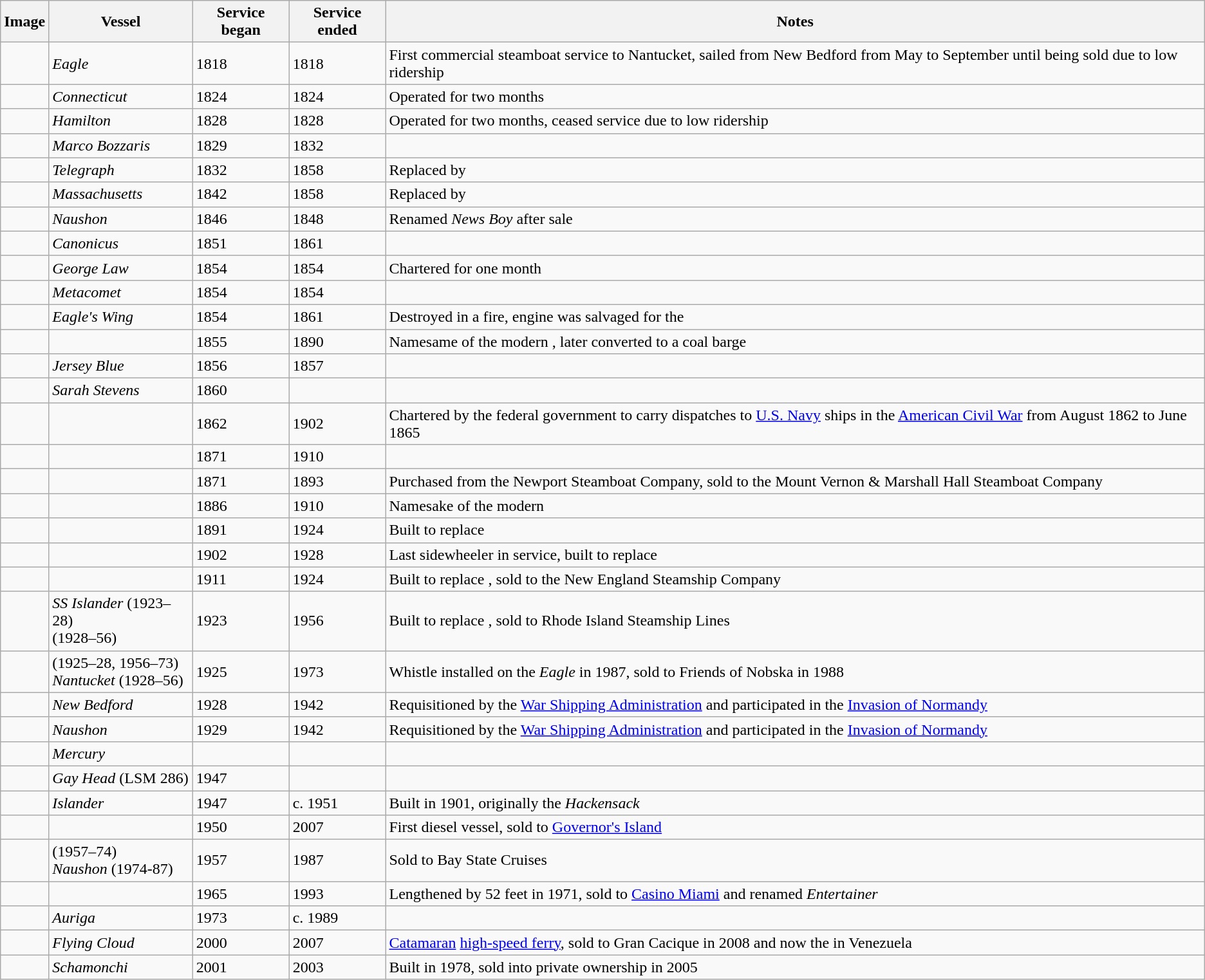<table class="wikitable sortable">
<tr>
<th class="unsortable">Image</th>
<th>Vessel</th>
<th>Service began</th>
<th>Service ended</th>
<th class="unsortable">Notes</th>
</tr>
<tr>
<td></td>
<td><em>Eagle</em></td>
<td>1818</td>
<td>1818</td>
<td>First commercial steamboat service to Nantucket, sailed from New Bedford from May to September until being sold due to low ridership</td>
</tr>
<tr>
<td></td>
<td><em>Connecticut</em></td>
<td>1824</td>
<td>1824</td>
<td>Operated for two months</td>
</tr>
<tr>
<td></td>
<td><em>Hamilton</em></td>
<td>1828</td>
<td>1828</td>
<td>Operated for two months, ceased service due to low ridership</td>
</tr>
<tr>
<td></td>
<td><em>Marco Bozzaris</em></td>
<td>1829</td>
<td>1832</td>
<td></td>
</tr>
<tr>
<td></td>
<td><em>Telegraph</em></td>
<td>1832</td>
<td>1858</td>
<td>Replaced by </td>
</tr>
<tr>
<td></td>
<td><em>Massachusetts</em></td>
<td>1842</td>
<td>1858</td>
<td>Replaced by </td>
</tr>
<tr>
<td></td>
<td><em>Naushon</em></td>
<td>1846</td>
<td>1848</td>
<td>Renamed <em>News Boy</em> after sale</td>
</tr>
<tr>
<td></td>
<td><em>Canonicus</em></td>
<td>1851</td>
<td>1861</td>
<td></td>
</tr>
<tr>
<td></td>
<td><em>George Law</em></td>
<td>1854</td>
<td>1854</td>
<td>Chartered for one month</td>
</tr>
<tr>
<td></td>
<td><em>Metacomet</em></td>
<td>1854</td>
<td>1854</td>
<td></td>
</tr>
<tr>
<td></td>
<td><em>Eagle's Wing</em></td>
<td>1854</td>
<td>1861</td>
<td>Destroyed in a fire, engine was salvaged for the </td>
</tr>
<tr>
<td></td>
<td></td>
<td>1855</td>
<td>1890</td>
<td>Namesame of the modern , later converted to a coal barge</td>
</tr>
<tr>
<td></td>
<td><em>Jersey Blue</em> </td>
<td>1856</td>
<td>1857</td>
<td></td>
</tr>
<tr>
<td></td>
<td><em>Sarah Stevens</em></td>
<td>1860</td>
<td></td>
<td></td>
</tr>
<tr>
<td></td>
<td></td>
<td>1862</td>
<td>1902</td>
<td>Chartered by the federal government to carry dispatches to <a href='#'>U.S. Navy</a> ships in the <a href='#'>American Civil War</a> from August 1862 to June 1865</td>
</tr>
<tr>
<td></td>
<td></td>
<td>1871</td>
<td>1910</td>
<td></td>
</tr>
<tr>
<td></td>
<td></td>
<td>1871</td>
<td>1893</td>
<td>Purchased from the Newport Steamboat Company, sold to the Mount Vernon & Marshall Hall Steamboat Company</td>
</tr>
<tr>
<td></td>
<td></td>
<td>1886</td>
<td>1910</td>
<td>Namesake of the modern </td>
</tr>
<tr>
<td></td>
<td></td>
<td>1891</td>
<td>1924</td>
<td>Built to replace </td>
</tr>
<tr>
<td></td>
<td></td>
<td>1902</td>
<td>1928</td>
<td>Last sidewheeler in service, built to replace </td>
</tr>
<tr>
<td></td>
<td></td>
<td>1911</td>
<td>1924</td>
<td>Built to replace , sold to the New England Steamship Company</td>
</tr>
<tr>
<td></td>
<td><em>SS Islander</em> (1923–28)<br> (1928–56)</td>
<td>1923</td>
<td>1956</td>
<td>Built to replace , sold to Rhode Island Steamship Lines</td>
</tr>
<tr>
<td></td>
<td> (1925–28, 1956–73)<br><em>Nantucket</em> (1928–56)</td>
<td>1925</td>
<td>1973</td>
<td>Whistle installed on the <em>Eagle</em> in 1987, sold to Friends of Nobska in 1988</td>
</tr>
<tr>
<td></td>
<td><em>New Bedford</em></td>
<td>1928</td>
<td>1942</td>
<td>Requisitioned by the <a href='#'>War Shipping Administration</a> and participated in the <a href='#'>Invasion of Normandy</a></td>
</tr>
<tr>
<td></td>
<td><em>Naushon</em></td>
<td>1929</td>
<td>1942</td>
<td>Requisitioned by the <a href='#'>War Shipping Administration</a> and participated in the <a href='#'>Invasion of Normandy</a></td>
</tr>
<tr>
<td></td>
<td><em>Mercury</em> </td>
<td></td>
<td></td>
<td></td>
</tr>
<tr>
<td></td>
<td><em>Gay Head</em> (LSM 286) </td>
<td>1947</td>
<td></td>
<td></td>
</tr>
<tr>
<td></td>
<td><em>Islander</em></td>
<td>1947</td>
<td>c. 1951</td>
<td>Built in 1901, originally the <em>Hackensack</em></td>
</tr>
<tr>
<td></td>
<td></td>
<td>1950</td>
<td>2007</td>
<td>First diesel vessel, sold to <a href='#'>Governor's Island</a></td>
</tr>
<tr>
<td></td>
<td> (1957–74)<br><em>Naushon</em> (1974-87)</td>
<td>1957</td>
<td>1987 </td>
<td>Sold to Bay State Cruises</td>
</tr>
<tr>
<td></td>
<td></td>
<td>1965</td>
<td>1993</td>
<td>Lengthened by 52 feet in 1971, sold to <a href='#'>Casino Miami</a> and renamed <em>Entertainer</em></td>
</tr>
<tr>
<td></td>
<td><em>Auriga</em> </td>
<td>1973</td>
<td>c. 1989</td>
<td></td>
</tr>
<tr>
<td></td>
<td><em>Flying Cloud</em></td>
<td>2000</td>
<td>2007</td>
<td><a href='#'>Catamaran</a> <a href='#'>high-speed ferry</a>, sold to Gran Cacique in 2008 and now the  in Venezuela</td>
</tr>
<tr>
<td></td>
<td><em>Schamonchi</em></td>
<td>2001</td>
<td>2003</td>
<td>Built in 1978, sold into private ownership in 2005</td>
</tr>
</table>
